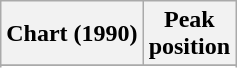<table class="wikitable sortable">
<tr>
<th align="left">Chart (1990)</th>
<th align="center">Peak<br>position</th>
</tr>
<tr>
</tr>
<tr>
</tr>
</table>
